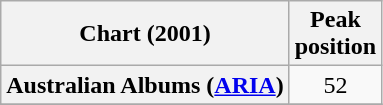<table class="wikitable sortable plainrowheaders" style="text-align:center">
<tr>
<th scope="col">Chart (2001)</th>
<th scope="col">Peak<br>position</th>
</tr>
<tr>
<th scope="row">Australian Albums (<a href='#'>ARIA</a>)</th>
<td>52</td>
</tr>
<tr>
</tr>
</table>
